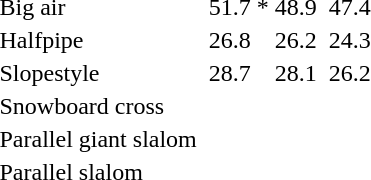<table>
<tr>
<td>Big air <br> </td>
<td></td>
<td>51.7</td>
<td> *</td>
<td>48.9</td>
<td></td>
<td>47.4</td>
</tr>
<tr>
<td>Halfpipe <br></td>
<td></td>
<td>26.8</td>
<td></td>
<td>26.2</td>
<td></td>
<td>24.3</td>
</tr>
<tr>
<td>Slopestyle <br></td>
<td></td>
<td>28.7</td>
<td></td>
<td>28.1</td>
<td></td>
<td>26.2</td>
</tr>
<tr>
<td>Snowboard cross <br></td>
<td colspan="2"></td>
<td colspan="2"></td>
<td colspan="2"></td>
</tr>
<tr>
<td>Parallel giant slalom <br></td>
<td colspan="2"></td>
<td colspan="2"></td>
<td colspan="2"></td>
</tr>
<tr>
<td>Parallel slalom <br></td>
<td colspan="2"></td>
<td colspan="2"></td>
<td colspan="2"></td>
</tr>
</table>
